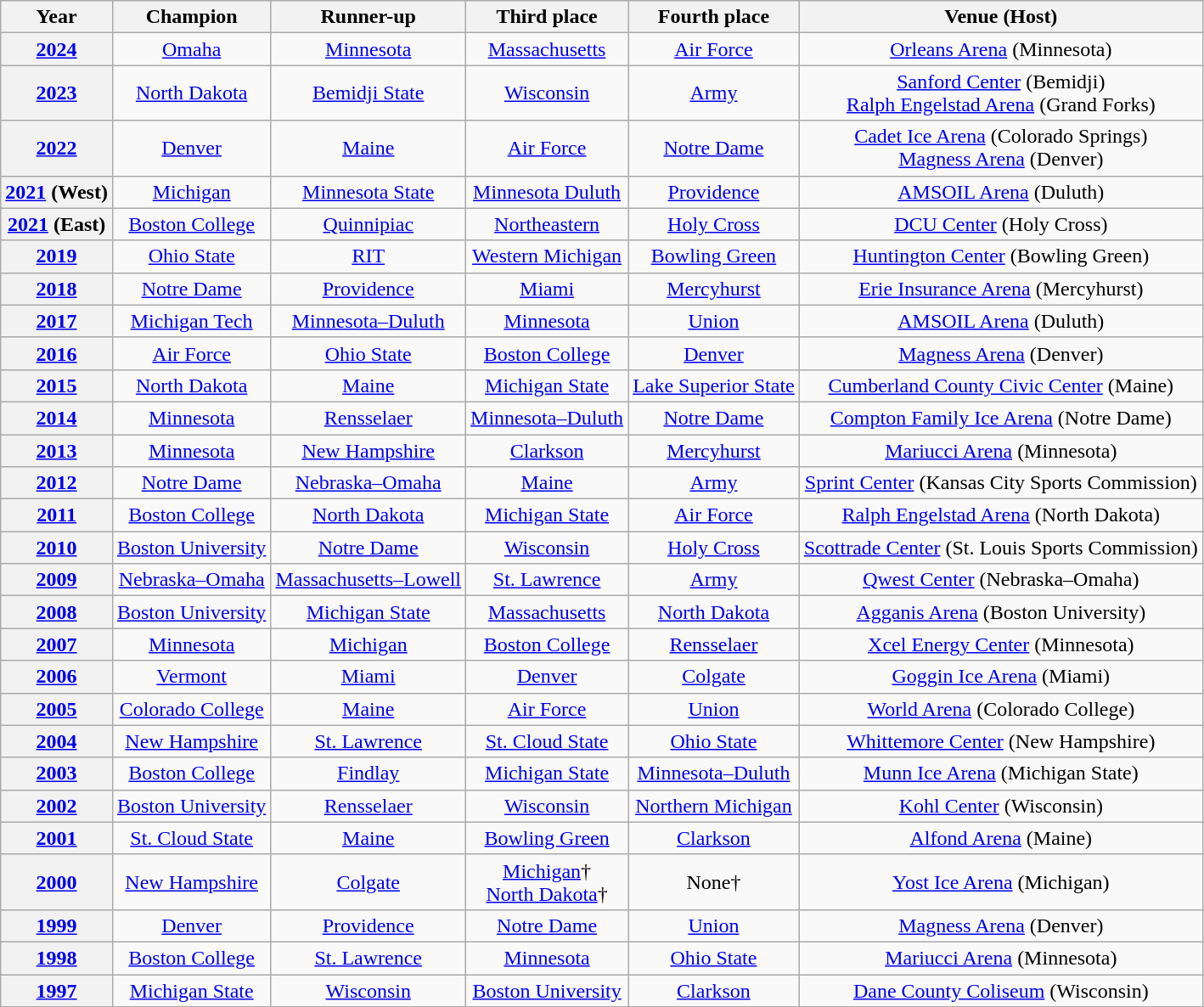<table class="wikitable" style="text-align:center" cellpadding=2 cellspacing=2>
<tr>
<th>Year</th>
<th>Champion</th>
<th>Runner-up</th>
<th>Third place</th>
<th>Fourth place</th>
<th>Venue (Host)</th>
</tr>
<tr>
<th><a href='#'>2024</a></th>
<td><a href='#'>Omaha</a></td>
<td><a href='#'>Minnesota</a></td>
<td><a href='#'>Massachusetts</a></td>
<td><a href='#'>Air Force</a></td>
<td><a href='#'>Orleans Arena</a> (Minnesota)</td>
</tr>
<tr>
<th><a href='#'>2023</a></th>
<td><a href='#'>North Dakota</a></td>
<td><a href='#'>Bemidji State</a></td>
<td><a href='#'>Wisconsin</a></td>
<td><a href='#'>Army</a></td>
<td><a href='#'>Sanford Center</a> (Bemidji)<br><a href='#'>Ralph Engelstad Arena</a> (Grand Forks)</td>
</tr>
<tr>
<th><a href='#'>2022</a></th>
<td><a href='#'>Denver</a></td>
<td><a href='#'>Maine</a></td>
<td><a href='#'>Air Force</a></td>
<td><a href='#'>Notre Dame</a></td>
<td><a href='#'>Cadet Ice Arena</a> (Colorado Springs)<br><a href='#'>Magness Arena</a> (Denver)</td>
</tr>
<tr>
<th><a href='#'>2021</a> (West)</th>
<td><a href='#'>Michigan</a></td>
<td><a href='#'>Minnesota State</a></td>
<td><a href='#'>Minnesota Duluth</a></td>
<td><a href='#'>Providence</a></td>
<td><a href='#'>AMSOIL Arena</a> (Duluth)</td>
</tr>
<tr>
<th><a href='#'>2021</a> (East)</th>
<td><a href='#'>Boston College</a></td>
<td><a href='#'>Quinnipiac</a></td>
<td><a href='#'>Northeastern</a></td>
<td><a href='#'>Holy Cross</a></td>
<td><a href='#'>DCU Center</a> (Holy Cross)</td>
</tr>
<tr>
<th><a href='#'>2019</a></th>
<td><a href='#'>Ohio State</a></td>
<td><a href='#'>RIT</a></td>
<td><a href='#'>Western Michigan</a></td>
<td><a href='#'>Bowling Green</a></td>
<td><a href='#'>Huntington Center</a> (Bowling Green)</td>
</tr>
<tr>
<th><a href='#'>2018</a></th>
<td><a href='#'>Notre Dame</a></td>
<td><a href='#'>Providence</a></td>
<td><a href='#'>Miami</a></td>
<td><a href='#'>Mercyhurst</a></td>
<td><a href='#'>Erie Insurance Arena</a> (Mercyhurst)</td>
</tr>
<tr>
<th><a href='#'>2017</a></th>
<td><a href='#'>Michigan Tech</a></td>
<td><a href='#'>Minnesota–Duluth</a></td>
<td><a href='#'>Minnesota</a></td>
<td><a href='#'>Union</a></td>
<td><a href='#'>AMSOIL Arena</a> (Duluth)</td>
</tr>
<tr>
<th><a href='#'>2016</a></th>
<td><a href='#'>Air Force</a></td>
<td><a href='#'>Ohio State</a></td>
<td><a href='#'>Boston College</a></td>
<td><a href='#'>Denver</a></td>
<td><a href='#'>Magness Arena</a> (Denver)</td>
</tr>
<tr>
<th><a href='#'>2015</a></th>
<td><a href='#'>North Dakota</a></td>
<td><a href='#'>Maine</a></td>
<td><a href='#'>Michigan State</a></td>
<td><a href='#'>Lake Superior State</a></td>
<td><a href='#'>Cumberland County Civic Center</a> (Maine)</td>
</tr>
<tr>
<th><a href='#'>2014</a></th>
<td><a href='#'>Minnesota</a></td>
<td><a href='#'>Rensselaer</a></td>
<td><a href='#'>Minnesota–Duluth</a></td>
<td><a href='#'>Notre Dame</a></td>
<td><a href='#'>Compton Family Ice Arena</a> (Notre Dame)</td>
</tr>
<tr>
<th><a href='#'>2013</a></th>
<td><a href='#'>Minnesota</a></td>
<td><a href='#'>New Hampshire</a></td>
<td><a href='#'>Clarkson</a></td>
<td><a href='#'>Mercyhurst</a></td>
<td><a href='#'>Mariucci Arena</a> (Minnesota)</td>
</tr>
<tr>
<th><a href='#'>2012</a></th>
<td><a href='#'>Notre Dame</a></td>
<td><a href='#'>Nebraska–Omaha</a></td>
<td><a href='#'>Maine</a></td>
<td><a href='#'>Army</a></td>
<td><a href='#'>Sprint Center</a> (Kansas City Sports Commission)</td>
</tr>
<tr>
<th><a href='#'>2011</a></th>
<td><a href='#'>Boston College</a></td>
<td><a href='#'>North Dakota</a></td>
<td><a href='#'>Michigan State</a></td>
<td><a href='#'>Air Force</a></td>
<td><a href='#'>Ralph Engelstad Arena</a> (North Dakota)</td>
</tr>
<tr>
<th><a href='#'>2010</a></th>
<td><a href='#'>Boston University</a></td>
<td><a href='#'>Notre Dame</a></td>
<td><a href='#'>Wisconsin</a></td>
<td><a href='#'>Holy Cross</a></td>
<td><a href='#'>Scottrade Center</a> (St. Louis Sports Commission)</td>
</tr>
<tr>
<th><a href='#'>2009</a></th>
<td><a href='#'>Nebraska–Omaha</a></td>
<td><a href='#'>Massachusetts–Lowell</a></td>
<td><a href='#'>St. Lawrence</a></td>
<td><a href='#'>Army</a></td>
<td><a href='#'>Qwest Center</a> (Nebraska–Omaha)</td>
</tr>
<tr>
<th><a href='#'>2008</a></th>
<td><a href='#'>Boston University</a></td>
<td><a href='#'>Michigan State</a></td>
<td><a href='#'>Massachusetts</a></td>
<td><a href='#'>North Dakota</a></td>
<td><a href='#'>Agganis Arena</a> (Boston University)</td>
</tr>
<tr>
<th><a href='#'>2007</a></th>
<td><a href='#'>Minnesota</a></td>
<td><a href='#'>Michigan</a></td>
<td><a href='#'>Boston College</a></td>
<td><a href='#'>Rensselaer</a></td>
<td><a href='#'>Xcel Energy Center</a> (Minnesota)</td>
</tr>
<tr>
<th><a href='#'>2006</a></th>
<td><a href='#'>Vermont</a></td>
<td><a href='#'>Miami</a></td>
<td><a href='#'>Denver</a></td>
<td><a href='#'>Colgate</a></td>
<td><a href='#'>Goggin Ice Arena</a> (Miami)</td>
</tr>
<tr>
<th><a href='#'>2005</a></th>
<td><a href='#'>Colorado College</a></td>
<td><a href='#'>Maine</a></td>
<td><a href='#'>Air Force</a></td>
<td><a href='#'>Union</a></td>
<td><a href='#'>World Arena</a> (Colorado College)</td>
</tr>
<tr>
<th><a href='#'>2004</a></th>
<td><a href='#'>New Hampshire</a></td>
<td><a href='#'>St. Lawrence</a></td>
<td><a href='#'>St. Cloud State</a></td>
<td><a href='#'>Ohio State</a></td>
<td><a href='#'>Whittemore Center</a> (New Hampshire)</td>
</tr>
<tr>
<th><a href='#'>2003</a></th>
<td><a href='#'>Boston College</a></td>
<td><a href='#'>Findlay</a></td>
<td><a href='#'>Michigan State</a></td>
<td><a href='#'>Minnesota–Duluth</a></td>
<td><a href='#'>Munn Ice Arena</a> (Michigan State)</td>
</tr>
<tr>
<th><a href='#'>2002</a></th>
<td><a href='#'>Boston University</a></td>
<td><a href='#'>Rensselaer</a></td>
<td><a href='#'>Wisconsin</a></td>
<td><a href='#'>Northern Michigan</a></td>
<td><a href='#'>Kohl Center</a> (Wisconsin)</td>
</tr>
<tr>
<th><a href='#'>2001</a></th>
<td><a href='#'>St. Cloud State</a></td>
<td><a href='#'>Maine</a></td>
<td><a href='#'>Bowling Green</a></td>
<td><a href='#'>Clarkson</a></td>
<td><a href='#'>Alfond Arena</a> (Maine)</td>
</tr>
<tr>
<th><a href='#'>2000</a></th>
<td><a href='#'>New Hampshire</a></td>
<td><a href='#'>Colgate</a></td>
<td><a href='#'>Michigan</a>†<br><a href='#'>North Dakota</a>†</td>
<td>None†</td>
<td><a href='#'>Yost Ice Arena</a> (Michigan)</td>
</tr>
<tr>
<th><a href='#'>1999</a></th>
<td><a href='#'>Denver</a></td>
<td><a href='#'>Providence</a></td>
<td><a href='#'>Notre Dame</a></td>
<td><a href='#'>Union</a></td>
<td><a href='#'>Magness Arena</a> (Denver)</td>
</tr>
<tr>
<th><a href='#'>1998</a></th>
<td><a href='#'>Boston College</a></td>
<td><a href='#'>St. Lawrence</a></td>
<td><a href='#'>Minnesota</a></td>
<td><a href='#'>Ohio State</a></td>
<td><a href='#'>Mariucci Arena</a> (Minnesota)</td>
</tr>
<tr>
<th><a href='#'>1997</a></th>
<td><a href='#'>Michigan State</a></td>
<td><a href='#'>Wisconsin</a></td>
<td><a href='#'>Boston University</a></td>
<td><a href='#'>Clarkson</a></td>
<td><a href='#'>Dane County Coliseum</a> (Wisconsin)</td>
</tr>
</table>
